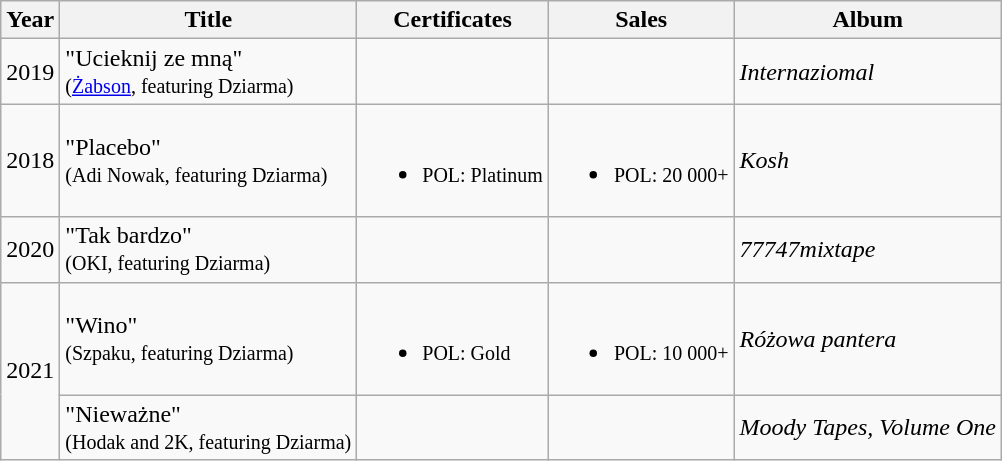<table class="wikitable">
<tr>
<th>Year</th>
<th>Title</th>
<th>Certificates</th>
<th>Sales</th>
<th>Album</th>
</tr>
<tr>
<td>2019</td>
<td>"Ucieknij ze mną"<br><small>(<a href='#'>Żabson</a>, featuring Dziarma)</small></td>
<td></td>
<td></td>
<td><em>Internaziomal</em></td>
</tr>
<tr>
<td>2018</td>
<td>"Placebo"<br><small>(Adi Nowak, featuring Dziarma)</small></td>
<td><br><ul><li><small>POL: Platinum</small></li></ul></td>
<td><br><ul><li><small>POL: 20 000+</small></li></ul></td>
<td><em>Kosh</em></td>
</tr>
<tr>
<td>2020</td>
<td>"Tak bardzo"<br><small>(OKI, featuring Dziarma)</small></td>
<td></td>
<td></td>
<td><em>77747mixtape</em></td>
</tr>
<tr>
<td rowspan="2">2021</td>
<td>"Wino"<br><small>(Szpaku, featuring Dziarma)</small></td>
<td><br><ul><li><small>POL: Gold</small></li></ul></td>
<td><br><ul><li><small>POL: 10 000+</small></li></ul></td>
<td><em>Różowa pantera</em></td>
</tr>
<tr>
<td>"Nieważne"<br><small>(Hodak and 2K, featuring Dziarma)</small></td>
<td></td>
<td></td>
<td><em>Moody Tapes, Volume One</em></td>
</tr>
</table>
